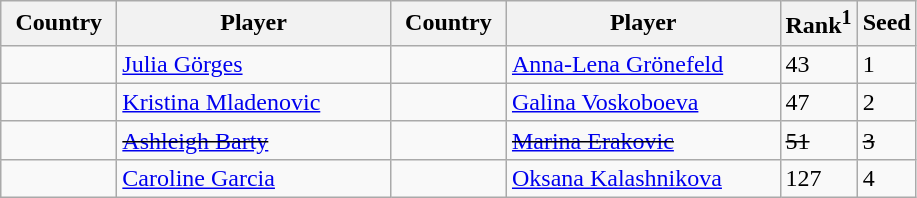<table class="sortable wikitable">
<tr>
<th width="70">Country</th>
<th width="175">Player</th>
<th width="70">Country</th>
<th width="175">Player</th>
<th>Rank<sup>1</sup></th>
<th>Seed</th>
</tr>
<tr>
<td></td>
<td><a href='#'>Julia Görges</a></td>
<td></td>
<td><a href='#'>Anna-Lena Grönefeld</a></td>
<td>43</td>
<td>1</td>
</tr>
<tr>
<td></td>
<td><a href='#'>Kristina Mladenovic</a></td>
<td></td>
<td><a href='#'>Galina Voskoboeva</a></td>
<td>47</td>
<td>2</td>
</tr>
<tr>
<td><s></s></td>
<td><s><a href='#'>Ashleigh Barty</a></s></td>
<td><s></s></td>
<td><s><a href='#'>Marina Erakovic</a></s></td>
<td><s>51</s></td>
<td><s>3</s></td>
</tr>
<tr>
<td></td>
<td><a href='#'>Caroline Garcia</a></td>
<td></td>
<td><a href='#'>Oksana Kalashnikova</a></td>
<td>127</td>
<td>4</td>
</tr>
</table>
